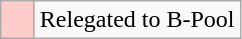<table class="wikitable">
<tr>
<td width=15px bgcolor=#fcc></td>
<td>Relegated to B-Pool</td>
</tr>
</table>
